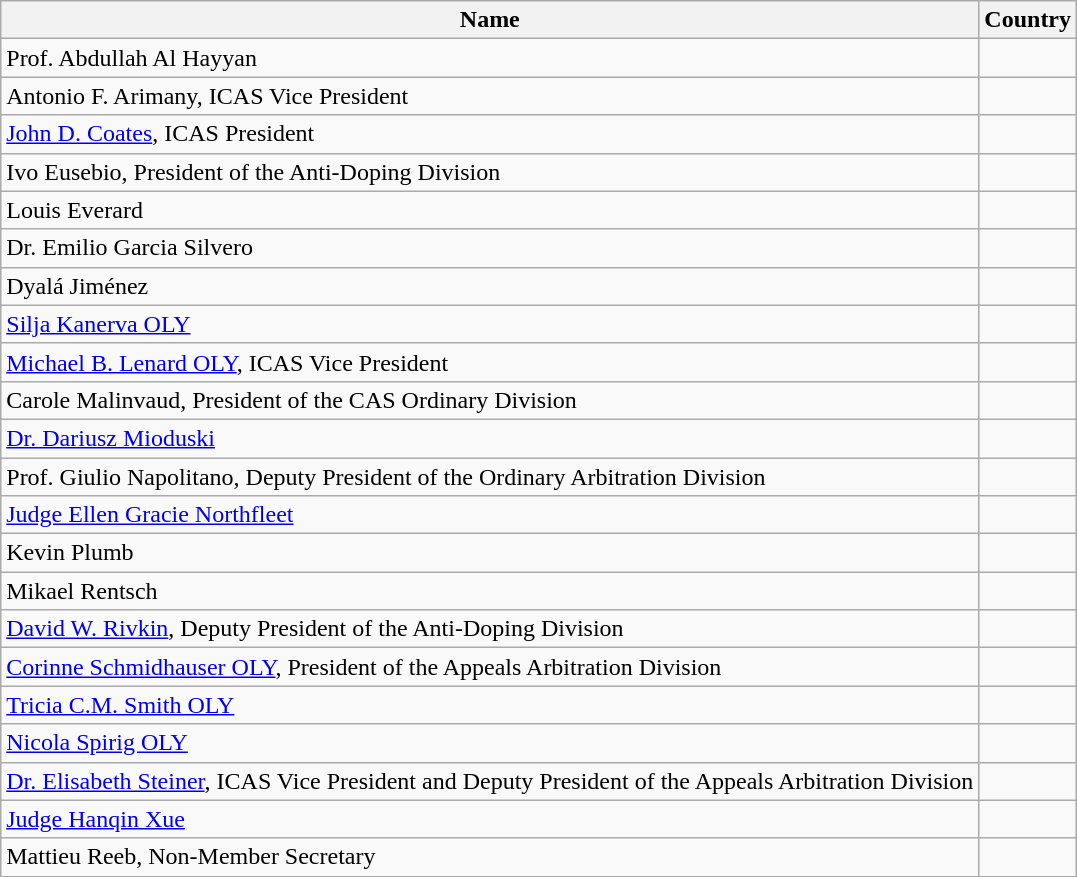<table class="wikitable sortable">
<tr>
<th>Name</th>
<th>Country</th>
</tr>
<tr>
<td>Prof. Abdullah Al Hayyan</td>
<td></td>
</tr>
<tr>
<td>Antonio F. Arimany, ICAS Vice President</td>
<td></td>
</tr>
<tr>
<td><a href='#'>John D. Coates</a>, ICAS President</td>
<td></td>
</tr>
<tr>
<td>Ivo Eusebio, President of the Anti-Doping Division</td>
<td></td>
</tr>
<tr>
<td>Louis Everard</td>
<td></td>
</tr>
<tr>
<td>Dr. Emilio Garcia Silvero</td>
<td></td>
</tr>
<tr>
<td>Dyalá Jiménez</td>
<td></td>
</tr>
<tr>
<td><a href='#'>Silja Kanerva OLY</a></td>
<td></td>
</tr>
<tr>
<td><a href='#'>Michael B. Lenard OLY</a>, ICAS Vice President</td>
<td></td>
</tr>
<tr>
<td>Carole Malinvaud, President of the CAS Ordinary Division</td>
<td></td>
</tr>
<tr>
<td><a href='#'>Dr. Dariusz Mioduski</a></td>
<td></td>
</tr>
<tr>
<td>Prof. Giulio Napolitano, Deputy President of the Ordinary Arbitration Division</td>
<td></td>
</tr>
<tr>
<td><a href='#'>Judge Ellen Gracie Northfleet</a></td>
<td></td>
</tr>
<tr>
<td>Kevin Plumb</td>
<td></td>
</tr>
<tr>
<td>Mikael Rentsch</td>
<td></td>
</tr>
<tr>
<td><a href='#'>David W. Rivkin</a>, Deputy President of the Anti-Doping Division</td>
<td></td>
</tr>
<tr>
<td><a href='#'>Corinne Schmidhauser OLY</a>, President of the Appeals Arbitration Division</td>
<td></td>
</tr>
<tr>
<td><a href='#'>Tricia C.M. Smith OLY</a></td>
<td></td>
</tr>
<tr>
<td><a href='#'>Nicola Spirig OLY</a></td>
<td></td>
</tr>
<tr>
<td><a href='#'>Dr. Elisabeth Steiner</a>, ICAS Vice President and Deputy President of the Appeals Arbitration Division</td>
<td></td>
</tr>
<tr>
<td><a href='#'>Judge Hanqin Xue</a></td>
<td></td>
</tr>
<tr>
<td>Mattieu Reeb, Non-Member Secretary</td>
<td></td>
</tr>
</table>
